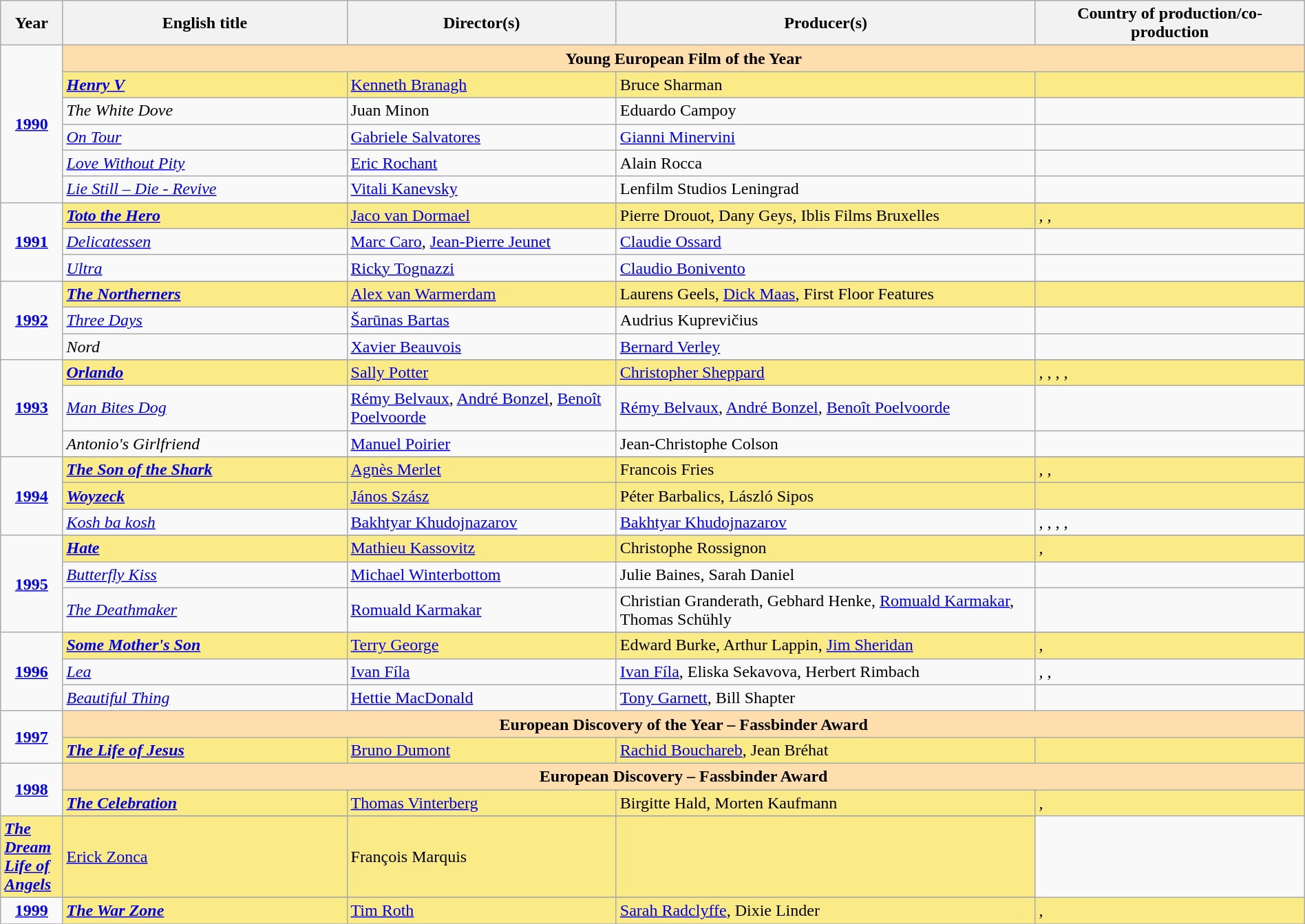<table class="wikitable" width="100%" cellpadding="5">
<tr>
<th width="4%">Year</th>
<th width="19%">English title</th>
<th width="18%">Director(s)</th>
<th width="28%">Producer(s)</th>
<th width="18%">Country of production/co-production</th>
</tr>
<tr>
<td rowspan=6 align="center"><strong><a href='#'>1990</a></strong></td>
<td colspan="6" style="background:#ffdead;" align="center"><strong>Young European Film of the Year</strong></td>
</tr>
<tr style="background:#FAEB86">
<td><strong><em><a href='#'>Henry V</a></em></strong></td>
<td><a href='#'>Kenneth Branagh</a></td>
<td>Bruce Sharman</td>
<td></td>
</tr>
<tr>
<td><em>The White Dove</em></td>
<td>Juan Minon</td>
<td>Eduardo Campoy</td>
<td></td>
</tr>
<tr>
<td><em><a href='#'>On Tour</a></em></td>
<td><a href='#'>Gabriele Salvatores</a></td>
<td><a href='#'>Gianni Minervini</a></td>
<td></td>
</tr>
<tr>
<td><em><a href='#'>Love Without Pity</a></em></td>
<td><a href='#'>Eric Rochant</a></td>
<td>Alain Rocca</td>
<td></td>
</tr>
<tr>
<td><em><a href='#'>Lie Still – Die - Revive</a></em></td>
<td><a href='#'>Vitali Kanevsky</a></td>
<td>Lenfilm Studios Leningrad</td>
<td></td>
</tr>
<tr>
<td rowspan=4 align="center"><strong><a href='#'>1991</a></strong></td>
</tr>
<tr style="background:#FAEB86">
<td><strong><em><a href='#'>Toto the Hero</a></em></strong></td>
<td><a href='#'>Jaco van Dormael</a></td>
<td>Pierre Drouot, Dany Geys, Iblis Films Bruxelles</td>
<td>, , </td>
</tr>
<tr>
<td><em><a href='#'>Delicatessen</a></em></td>
<td><a href='#'>Marc Caro</a>, <a href='#'>Jean-Pierre Jeunet</a></td>
<td><a href='#'>Claudie Ossard</a></td>
<td></td>
</tr>
<tr>
<td><em><a href='#'>Ultra</a></em></td>
<td><a href='#'>Ricky Tognazzi</a></td>
<td><a href='#'>Claudio Bonivento</a></td>
<td></td>
</tr>
<tr>
<td rowspan=4 align="center"><strong><a href='#'>1992</a></strong></td>
</tr>
<tr style="background:#FAEB86">
<td><strong><em><a href='#'>The Northerners</a></em></strong></td>
<td><a href='#'>Alex van Warmerdam</a></td>
<td>Laurens Geels, <a href='#'>Dick Maas</a>, First Floor Features</td>
<td></td>
</tr>
<tr>
<td><em><a href='#'>Three Days</a></em></td>
<td><a href='#'>Šarūnas Bartas</a></td>
<td>Audrius Kuprevičius</td>
<td></td>
</tr>
<tr>
<td><em>Nord</em></td>
<td><a href='#'>Xavier Beauvois</a></td>
<td><a href='#'>Bernard Verley</a></td>
<td></td>
</tr>
<tr>
<td rowspan=4 align="center"><strong><a href='#'>1993</a></strong></td>
</tr>
<tr style="background:#FAEB86">
<td><strong><em><a href='#'>Orlando</a></em></strong></td>
<td><a href='#'>Sally Potter</a></td>
<td><a href='#'>Christopher Sheppard</a></td>
<td>, , , , </td>
</tr>
<tr>
<td><em><a href='#'>Man Bites Dog</a></em></td>
<td><a href='#'>Rémy Belvaux</a>, <a href='#'>André Bonzel</a>, <a href='#'>Benoît Poelvoorde</a></td>
<td><a href='#'>Rémy Belvaux</a>, <a href='#'>André Bonzel</a>, <a href='#'>Benoît Poelvoorde</a></td>
<td></td>
</tr>
<tr>
<td><em>Antonio's Girlfriend</em></td>
<td><a href='#'>Manuel Poirier</a></td>
<td>Jean-Christophe Colson</td>
<td></td>
</tr>
<tr>
<td rowspan=4 align="center"><strong><a href='#'>1994</a></strong></td>
</tr>
<tr style="background:#FAEB86">
<td><strong><em><a href='#'>The Son of the Shark</a></em></strong></td>
<td><a href='#'>Agnès Merlet</a></td>
<td>Francois Fries</td>
<td>, , </td>
</tr>
<tr style="background:#FAEB86">
<td><strong><em><a href='#'>Woyzeck</a></em></strong></td>
<td><a href='#'>János Szász</a></td>
<td>Péter Barbalics, László Sipos</td>
<td></td>
</tr>
<tr>
<td><em><a href='#'>Kosh ba kosh</a></em></td>
<td><a href='#'>Bakhtyar Khudojnazarov</a></td>
<td><a href='#'>Bakhtyar Khudojnazarov</a></td>
<td>, , , , </td>
</tr>
<tr>
<td rowspan=4 align="center"><strong><a href='#'>1995</a></strong></td>
</tr>
<tr style="background:#FAEB86">
<td><strong><em><a href='#'>Hate</a></em></strong></td>
<td><a href='#'>Mathieu Kassovitz</a></td>
<td>Christophe Rossignon</td>
<td>, </td>
</tr>
<tr>
<td><em><a href='#'>Butterfly Kiss</a></em></td>
<td><a href='#'>Michael Winterbottom</a></td>
<td>Julie Baines, Sarah Daniel</td>
<td></td>
</tr>
<tr>
<td><em><a href='#'>The Deathmaker</a></em></td>
<td><a href='#'>Romuald Karmakar</a></td>
<td>Christian Granderath, Gebhard Henke, <a href='#'>Romuald Karmakar</a>, Thomas Schühly</td>
<td></td>
</tr>
<tr>
<td rowspan=4 align="center"><strong><a href='#'>1996</a></strong></td>
</tr>
<tr style="background:#FAEB86">
<td><strong><em><a href='#'>Some Mother's Son</a></em></strong></td>
<td><a href='#'>Terry George</a></td>
<td>Edward Burke, Arthur Lappin, <a href='#'>Jim Sheridan</a></td>
<td>, </td>
</tr>
<tr>
<td><em><a href='#'>Lea</a></em></td>
<td><a href='#'>Ivan Fíla</a></td>
<td><a href='#'>Ivan Fíla</a>, Eliska Sekavova, Herbert Rimbach</td>
<td>, , </td>
</tr>
<tr>
<td><em><a href='#'>Beautiful Thing</a></em></td>
<td><a href='#'>Hettie MacDonald</a></td>
<td><a href='#'>Tony Garnett</a>, Bill Shapter</td>
<td></td>
</tr>
<tr>
<td rowspan=2 align="center"><strong><a href='#'>1997</a></strong></td>
<td colspan="7" style="background:#ffdead;" align="center"><strong>European Discovery of the Year – Fassbinder Award</strong></td>
</tr>
<tr style="background:#FAEB86">
<td><strong><em><a href='#'>The Life of Jesus</a></em></strong></td>
<td><a href='#'>Bruno Dumont</a></td>
<td><a href='#'>Rachid Bouchareb</a>, Jean Bréhat</td>
<td></td>
</tr>
<tr>
<td rowspan=3 align="center"><strong><a href='#'>1998</a></strong></td>
<td colspan="7" style="background:#ffdead;" align="center"><strong>European Discovery – Fassbinder Award</strong></td>
</tr>
<tr style="background:#FAEB86">
<td><strong><em><a href='#'>The Celebration</a></em></strong></td>
<td><a href='#'>Thomas Vinterberg</a></td>
<td>Birgitte Hald, Morten Kaufmann</td>
<td>, </td>
</tr>
<tr>
</tr>
<tr style="background:#FAEB86">
<td><strong><em><a href='#'>The Dream Life of Angels</a></em></strong></td>
<td><a href='#'>Erick Zonca</a></td>
<td>François Marquis</td>
<td></td>
</tr>
<tr>
<td rowspan=2 align="center"><strong><a href='#'>1999</a></strong></td>
</tr>
<tr style="background:#FAEB86">
<td><strong><em><a href='#'>The War Zone</a></em></strong></td>
<td><a href='#'>Tim Roth</a></td>
<td><a href='#'>Sarah Radclyffe</a>, Dixie Linder</td>
<td>, </td>
</tr>
<tr>
</tr>
</table>
